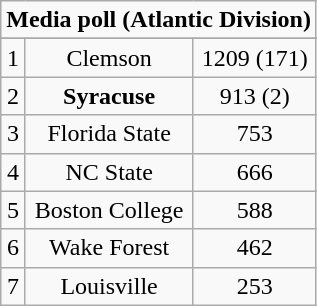<table class="wikitable" style="display: inline-table;">
<tr>
<td align="center" Colspan="3"><strong>Media poll (Atlantic Division)</strong></td>
</tr>
<tr align="center">
</tr>
<tr align="center">
<td>1</td>
<td>Clemson</td>
<td>1209 (171)</td>
</tr>
<tr align="center">
<td>2</td>
<td><strong>Syracuse</strong></td>
<td>913 (2)</td>
</tr>
<tr align="center">
<td>3</td>
<td>Florida State</td>
<td>753</td>
</tr>
<tr align="center">
<td>4</td>
<td>NC State</td>
<td>666</td>
</tr>
<tr align="center">
<td>5</td>
<td>Boston College</td>
<td>588</td>
</tr>
<tr align="center">
<td>6</td>
<td>Wake Forest</td>
<td>462</td>
</tr>
<tr align="center">
<td>7</td>
<td>Louisville</td>
<td>253</td>
</tr>
</table>
